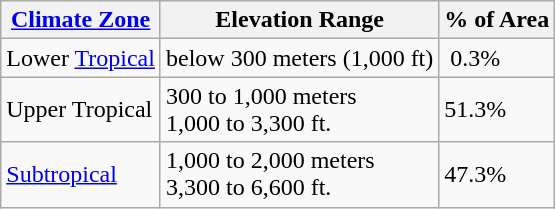<table class="wikitable">
<tr>
<th><a href='#'>Climate Zone</a></th>
<th>Elevation Range</th>
<th>% of Area</th>
</tr>
<tr>
<td>Lower <a href='#'>Tropical</a></td>
<td>below 300 meters (1,000 ft)</td>
<td> 0.3%</td>
</tr>
<tr>
<td>Upper Tropical</td>
<td>300 to 1,000 meters<br>1,000 to 3,300 ft.</td>
<td>51.3%</td>
</tr>
<tr>
<td><a href='#'>Subtropical</a></td>
<td>1,000 to 2,000 meters<br>3,300 to 6,600 ft.</td>
<td>47.3%</td>
</tr>
</table>
